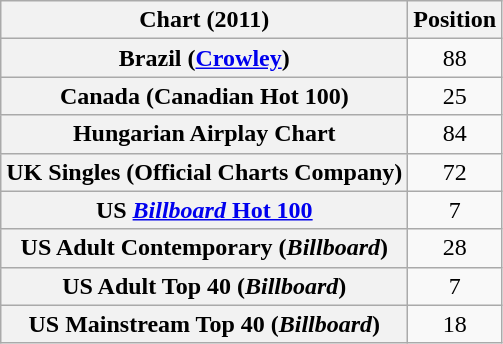<table class="wikitable sortable plainrowheaders" style="text-align:center;">
<tr>
<th>Chart (2011)</th>
<th>Position</th>
</tr>
<tr>
<th scope="row">Brazil (<a href='#'>Crowley</a>)</th>
<td style="text-align:center;">88</td>
</tr>
<tr>
<th scope="row">Canada (Canadian Hot 100)</th>
<td style="text-align:center;">25</td>
</tr>
<tr>
<th scope="row">Hungarian Airplay Chart</th>
<td style="text-align:center;">84</td>
</tr>
<tr>
<th scope="row">UK Singles (Official Charts Company)</th>
<td>72</td>
</tr>
<tr>
<th scope="row">US <a href='#'><em>Billboard</em> Hot 100</a></th>
<td style="text-align:center;">7</td>
</tr>
<tr>
<th scope="row">US Adult Contemporary (<em>Billboard</em>)</th>
<td>28</td>
</tr>
<tr>
<th scope="row">US Adult Top 40 (<em>Billboard</em>)</th>
<td>7</td>
</tr>
<tr>
<th scope="row">US Mainstream Top 40 (<em>Billboard</em>)</th>
<td>18</td>
</tr>
</table>
